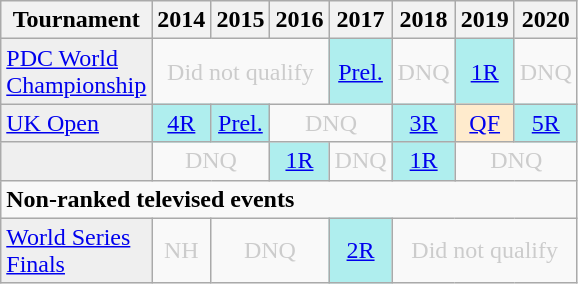<table class="wikitable" style="width:30%; margin:0">
<tr>
<th>Tournament</th>
<th>2014</th>
<th>2015</th>
<th>2016</th>
<th>2017</th>
<th>2018</th>
<th>2019</th>
<th>2020</th>
</tr>
<tr>
<td style="background:#efefef;"><a href='#'>PDC World Championship</a></td>
<td colspan="3" style="text-align:center; color:#ccc;">Did not qualify</td>
<td style="text-align:center; background:#afeeee;"><a href='#'>Prel.</a></td>
<td style="text-align:center; color:#ccc;">DNQ</td>
<td style="text-align:center; background:#afeeee;"><a href='#'>1R</a></td>
<td style="text-align:center; color:#ccc;">DNQ</td>
</tr>
<tr>
<td style="background:#efefef;"><a href='#'>UK Open</a></td>
<td style="text-align:center; background:#afeeee;"><a href='#'>4R</a></td>
<td style="text-align:center; background:#afeeee;"><a href='#'>Prel.</a></td>
<td colspan="2" style="text-align:center; color:#ccc;">DNQ</td>
<td style="text-align:center; background:#afeeee;"><a href='#'>3R</a></td>
<td style="text-align:center; background:#ffebcd;"><a href='#'>QF</a></td>
<td style="text-align:center; background:#afeeee;"><a href='#'>5R</a></td>
</tr>
<tr>
<td style="background:#efefef;"></td>
<td colspan="2" style="text-align:center; color:#ccc;">DNQ</td>
<td style="text-align:center; background:#afeeee;"><a href='#'>1R</a></td>
<td style="text-align:center; color:#ccc;">DNQ</td>
<td style="text-align:center; background:#afeeee;"><a href='#'>1R</a></td>
<td colspan="2" style="text-align:center; color:#ccc;">DNQ</td>
</tr>
<tr>
<td colspan="12" align="left"><strong>Non-ranked televised events</strong></td>
</tr>
<tr>
<td style="background:#efefef;"><a href='#'>World Series Finals</a></td>
<td style="text-align:center; color:#ccc;">NH</td>
<td colspan="2" style="text-align:center; color:#ccc;">DNQ</td>
<td style="text-align:center; background:#afeeee;"><a href='#'>2R</a></td>
<td colspan="3" style="text-align:center; color:#ccc;">Did not qualify</td>
</tr>
</table>
